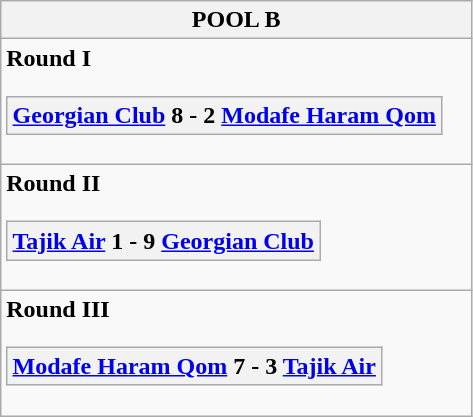<table class="wikitable outercollapse">
<tr>
<th>POOL B</th>
</tr>
<tr>
<td><strong>Round I</strong><br><table class="wikitable collapsible innercollapse">
<tr>
<th> <a href='#'>Georgian Club</a> 8 - 2  <a href='#'>Modafe Haram Qom</a></th>
</tr>
</table>
</td>
</tr>
<tr>
<td><strong>Round II</strong><br><table class="wikitable collapsible innercollapse">
<tr>
<th> <a href='#'>Tajik Air</a> 1 - 9  <a href='#'>Georgian Club</a></th>
</tr>
</table>
</td>
</tr>
<tr>
<td><strong>Round III</strong><br><table class="wikitable collapsible innercollapse">
<tr>
<th> <a href='#'>Modafe Haram Qom</a> 7 - 3  <a href='#'>Tajik Air</a></th>
</tr>
</table>
</td>
</tr>
</table>
